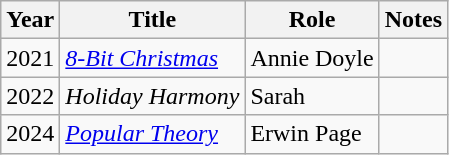<table class="wikitable sortable">
<tr>
<th>Year</th>
<th>Title</th>
<th>Role</th>
<th class="unsortable">Notes</th>
</tr>
<tr>
<td>2021</td>
<td><em><a href='#'>8-Bit Christmas</a></em></td>
<td>Annie Doyle</td>
<td></td>
</tr>
<tr>
<td>2022</td>
<td><em>Holiday Harmony</em></td>
<td>Sarah</td>
<td></td>
</tr>
<tr>
<td>2024</td>
<td><em><a href='#'>Popular Theory</a></em></td>
<td>Erwin Page</td>
<td></td>
</tr>
</table>
